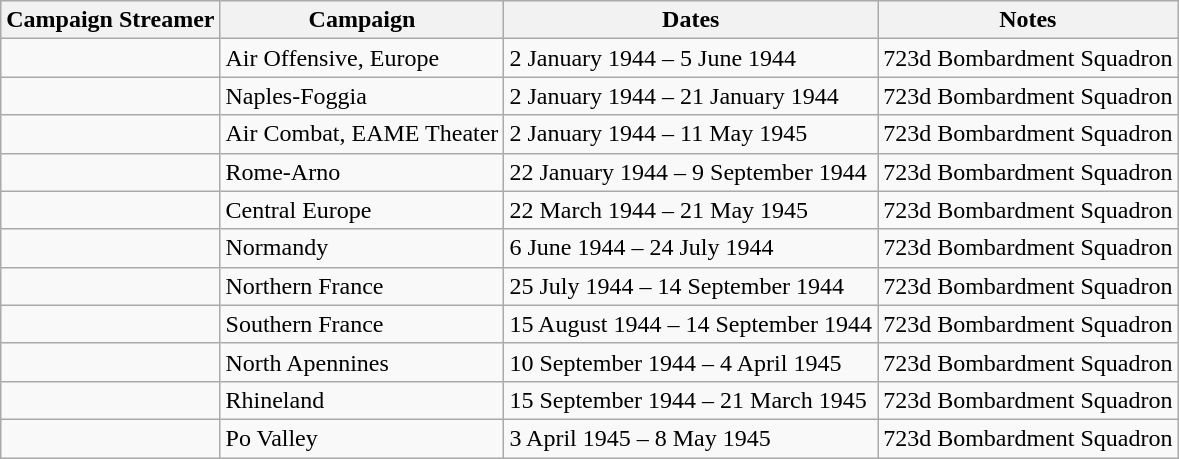<table class="wikitable">
<tr style="background:#efefef;">
<th>Campaign Streamer</th>
<th>Campaign</th>
<th>Dates</th>
<th>Notes</th>
</tr>
<tr>
<td></td>
<td>Air Offensive, Europe</td>
<td>2 January 1944 – 5 June 1944</td>
<td>723d Bombardment Squadron</td>
</tr>
<tr>
<td></td>
<td>Naples-Foggia</td>
<td>2 January 1944 – 21 January 1944</td>
<td>723d Bombardment Squadron</td>
</tr>
<tr>
<td></td>
<td>Air Combat, EAME Theater</td>
<td>2 January 1944 – 11 May 1945</td>
<td>723d Bombardment Squadron</td>
</tr>
<tr>
<td></td>
<td>Rome-Arno</td>
<td>22 January 1944 – 9 September 1944</td>
<td>723d Bombardment Squadron</td>
</tr>
<tr>
<td></td>
<td>Central Europe</td>
<td>22 March 1944 – 21 May 1945</td>
<td>723d Bombardment Squadron</td>
</tr>
<tr>
<td></td>
<td>Normandy</td>
<td>6 June 1944 – 24 July 1944</td>
<td>723d Bombardment Squadron</td>
</tr>
<tr>
<td></td>
<td>Northern France</td>
<td>25 July 1944 – 14 September 1944</td>
<td>723d Bombardment Squadron</td>
</tr>
<tr>
<td></td>
<td>Southern France</td>
<td>15 August 1944 – 14 September 1944</td>
<td>723d Bombardment Squadron</td>
</tr>
<tr>
<td></td>
<td>North Apennines</td>
<td>10 September 1944 – 4 April 1945</td>
<td>723d Bombardment Squadron</td>
</tr>
<tr>
<td></td>
<td>Rhineland</td>
<td>15 September 1944 – 21 March 1945</td>
<td>723d Bombardment Squadron</td>
</tr>
<tr>
<td></td>
<td>Po Valley</td>
<td>3 April 1945 – 8 May 1945</td>
<td>723d Bombardment Squadron</td>
</tr>
</table>
